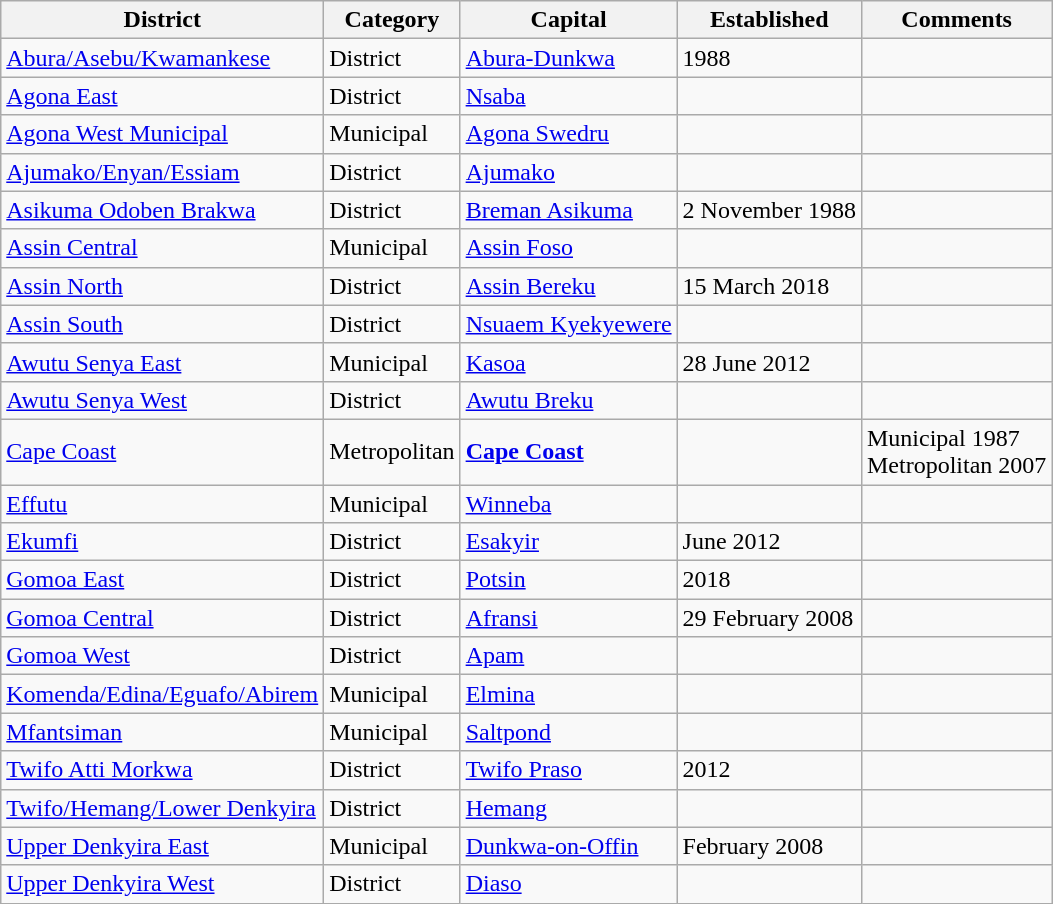<table class="wikitable sortable">
<tr>
<th>District</th>
<th>Category</th>
<th>Capital</th>
<th>Established</th>
<th>Comments</th>
</tr>
<tr>
<td><a href='#'>Abura/Asebu/Kwamankese</a></td>
<td>District</td>
<td><a href='#'>Abura-Dunkwa</a></td>
<td>1988</td>
<td></td>
</tr>
<tr>
<td><a href='#'>Agona East</a></td>
<td>District</td>
<td><a href='#'>Nsaba</a></td>
<td></td>
<td></td>
</tr>
<tr>
<td><a href='#'>Agona West Municipal</a></td>
<td>Municipal</td>
<td><a href='#'>Agona Swedru</a></td>
<td></td>
<td></td>
</tr>
<tr>
<td><a href='#'>Ajumako/Enyan/Essiam</a></td>
<td>District</td>
<td><a href='#'>Ajumako</a></td>
<td></td>
<td></td>
</tr>
<tr>
<td><a href='#'>Asikuma Odoben Brakwa</a></td>
<td>District</td>
<td><a href='#'>Breman Asikuma</a></td>
<td>2 November 1988</td>
<td></td>
</tr>
<tr>
<td><a href='#'>Assin Central</a></td>
<td>Municipal</td>
<td><a href='#'>Assin Foso</a></td>
<td></td>
<td></td>
</tr>
<tr>
<td><a href='#'>Assin North</a></td>
<td>District</td>
<td><a href='#'>Assin Bereku</a></td>
<td>15 March 2018</td>
<td></td>
</tr>
<tr>
<td><a href='#'>Assin South</a></td>
<td>District</td>
<td><a href='#'>Nsuaem Kyekyewere</a></td>
<td></td>
<td></td>
</tr>
<tr>
<td><a href='#'>Awutu Senya East</a></td>
<td>Municipal</td>
<td><a href='#'>Kasoa</a></td>
<td>28 June 2012</td>
<td></td>
</tr>
<tr>
<td><a href='#'>Awutu Senya West</a></td>
<td>District</td>
<td><a href='#'>Awutu Breku</a></td>
<td></td>
<td></td>
</tr>
<tr>
<td><a href='#'>Cape Coast</a></td>
<td>Metropolitan</td>
<td><strong><a href='#'>Cape Coast</a></strong></td>
<td></td>
<td>Municipal 1987<br>Metropolitan 2007</td>
</tr>
<tr>
<td><a href='#'>Effutu</a></td>
<td>Municipal</td>
<td><a href='#'>Winneba</a></td>
<td></td>
<td></td>
</tr>
<tr>
<td><a href='#'>Ekumfi</a></td>
<td>District</td>
<td><a href='#'>Esakyir</a></td>
<td>June 2012</td>
<td></td>
</tr>
<tr>
<td><a href='#'>Gomoa East</a></td>
<td>District</td>
<td><a href='#'>Potsin</a></td>
<td>2018</td>
<td></td>
</tr>
<tr>
<td><a href='#'>Gomoa Central</a></td>
<td>District</td>
<td><a href='#'>Afransi</a></td>
<td>29 February 2008</td>
<td></td>
</tr>
<tr>
<td><a href='#'>Gomoa West</a></td>
<td>District</td>
<td><a href='#'>Apam</a></td>
<td></td>
<td></td>
</tr>
<tr>
<td><a href='#'>Komenda/Edina/Eguafo/Abirem</a></td>
<td>Municipal</td>
<td><a href='#'>Elmina</a></td>
<td></td>
<td></td>
</tr>
<tr>
<td><a href='#'>Mfantsiman</a></td>
<td>Municipal</td>
<td><a href='#'>Saltpond</a></td>
<td></td>
<td></td>
</tr>
<tr>
<td><a href='#'>Twifo Atti Morkwa</a></td>
<td>District</td>
<td><a href='#'>Twifo Praso</a></td>
<td>2012</td>
<td></td>
</tr>
<tr>
<td><a href='#'>Twifo/Hemang/Lower Denkyira</a></td>
<td>District</td>
<td><a href='#'>Hemang</a></td>
<td></td>
<td></td>
</tr>
<tr>
<td><a href='#'>Upper Denkyira East</a></td>
<td>Municipal</td>
<td><a href='#'>Dunkwa-on-Offin</a></td>
<td>February 2008</td>
<td></td>
</tr>
<tr>
<td><a href='#'>Upper Denkyira West</a></td>
<td>District</td>
<td><a href='#'>Diaso</a></td>
<td></td>
<td></td>
</tr>
</table>
